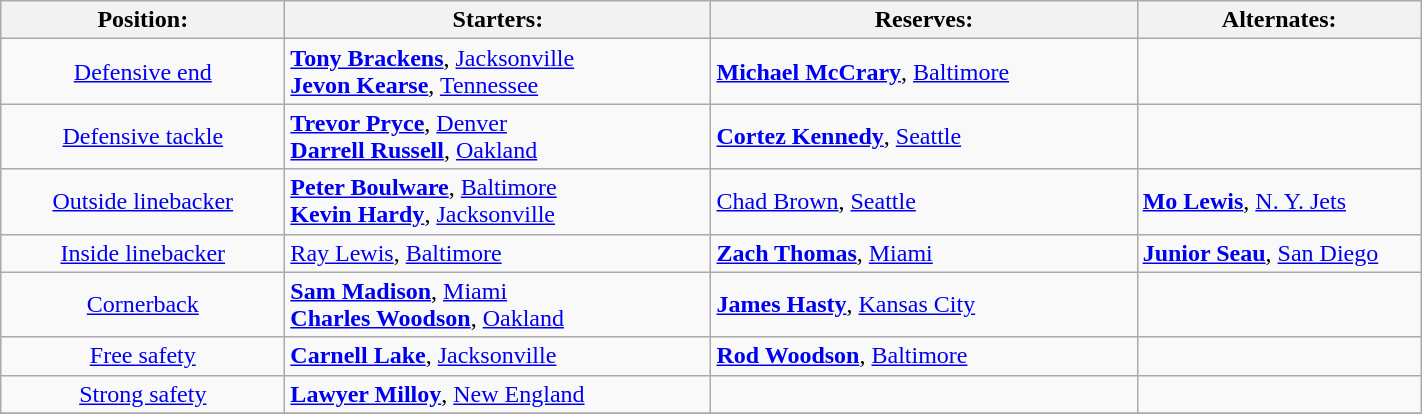<table class="wikitable" width=75%>
<tr>
<th width=20%>Position:</th>
<th width=30%>Starters:</th>
<th width=30%>Reserves:</th>
<th width=30%>Alternates:</th>
</tr>
<tr>
<td align=center><a href='#'>Defensive end</a></td>
<td> <strong><a href='#'>Tony Brackens</a></strong>, <a href='#'>Jacksonville</a><br> <strong><a href='#'>Jevon Kearse</a></strong>, <a href='#'>Tennessee</a></td>
<td> <strong><a href='#'>Michael McCrary</a></strong>, <a href='#'>Baltimore</a></td>
<td></td>
</tr>
<tr>
<td align=center><a href='#'>Defensive tackle</a></td>
<td> <strong><a href='#'>Trevor Pryce</a></strong>, <a href='#'>Denver</a><br> <strong><a href='#'>Darrell Russell</a></strong>, <a href='#'>Oakland</a></td>
<td> <strong><a href='#'>Cortez Kennedy</a></strong>, <a href='#'>Seattle</a></td>
<td></td>
</tr>
<tr>
<td align=center><a href='#'>Outside linebacker</a></td>
<td> <strong><a href='#'>Peter Boulware</a></strong>, <a href='#'>Baltimore</a><br> <strong><a href='#'>Kevin Hardy</a></strong>, <a href='#'>Jacksonville</a></td>
<td> <a href='#'>Chad Brown</a>, <a href='#'>Seattle</a></td>
<td> <strong><a href='#'>Mo Lewis</a></strong>, <a href='#'>N. Y. Jets</a></td>
</tr>
<tr>
<td align=center><a href='#'>Inside linebacker</a></td>
<td> <a href='#'>Ray Lewis</a>, <a href='#'>Baltimore</a></td>
<td> <strong><a href='#'>Zach Thomas</a></strong>, <a href='#'>Miami</a></td>
<td> <strong><a href='#'>Junior Seau</a></strong>, <a href='#'>San Diego</a></td>
</tr>
<tr>
<td align=center><a href='#'>Cornerback</a></td>
<td> <strong><a href='#'>Sam Madison</a></strong>, <a href='#'>Miami</a><br> <strong><a href='#'>Charles Woodson</a></strong>, <a href='#'>Oakland</a></td>
<td> <strong><a href='#'>James Hasty</a></strong>, <a href='#'>Kansas City</a></td>
<td></td>
</tr>
<tr>
<td align=center><a href='#'>Free safety</a></td>
<td> <strong><a href='#'>Carnell Lake</a></strong>, <a href='#'>Jacksonville</a></td>
<td> <strong><a href='#'>Rod Woodson</a></strong>, <a href='#'>Baltimore</a></td>
<td></td>
</tr>
<tr>
<td align=center><a href='#'>Strong safety</a></td>
<td> <strong><a href='#'>Lawyer Milloy</a></strong>, <a href='#'>New England</a></td>
<td></td>
<td></td>
</tr>
<tr>
</tr>
</table>
